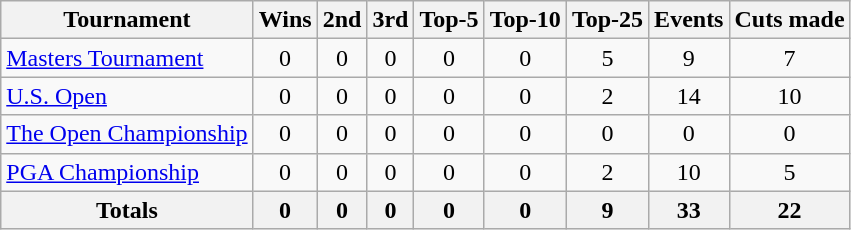<table class=wikitable style=text-align:center>
<tr>
<th>Tournament</th>
<th>Wins</th>
<th>2nd</th>
<th>3rd</th>
<th>Top-5</th>
<th>Top-10</th>
<th>Top-25</th>
<th>Events</th>
<th>Cuts made</th>
</tr>
<tr>
<td align=left><a href='#'>Masters Tournament</a></td>
<td>0</td>
<td>0</td>
<td>0</td>
<td>0</td>
<td>0</td>
<td>5</td>
<td>9</td>
<td>7</td>
</tr>
<tr>
<td align=left><a href='#'>U.S. Open</a></td>
<td>0</td>
<td>0</td>
<td>0</td>
<td>0</td>
<td>0</td>
<td>2</td>
<td>14</td>
<td>10</td>
</tr>
<tr>
<td align=left><a href='#'>The Open Championship</a></td>
<td>0</td>
<td>0</td>
<td>0</td>
<td>0</td>
<td>0</td>
<td>0</td>
<td>0</td>
<td>0</td>
</tr>
<tr>
<td align=left><a href='#'>PGA Championship</a></td>
<td>0</td>
<td>0</td>
<td>0</td>
<td>0</td>
<td>0</td>
<td>2</td>
<td>10</td>
<td>5</td>
</tr>
<tr>
<th>Totals</th>
<th>0</th>
<th>0</th>
<th>0</th>
<th>0</th>
<th>0</th>
<th>9</th>
<th>33</th>
<th>22</th>
</tr>
</table>
